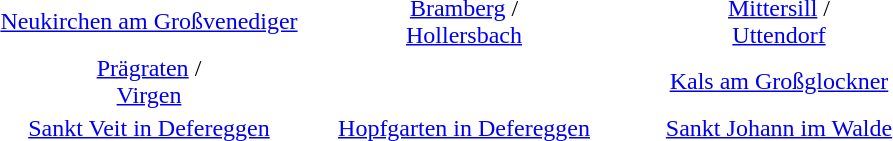<table width="50%" align="center">
<tr ---->
<td width ="33%" align="center"><a href='#'>Neukirchen am Großvenediger</a></td>
<td width ="33%" align="center"><a href='#'>Bramberg</a> /<br> <a href='#'>Hollersbach</a></td>
<td width ="33%" align="center"><a href='#'>Mittersill</a> /<br><a href='#'>Uttendorf</a></td>
</tr>
<tr ---->
<td width ="33%" align="center"><a href='#'>Prägraten</a> /<br> <a href='#'>Virgen</a></td>
<td width ="33%" align="center"></td>
<td width ="33%" align="center"><a href='#'>Kals am Großglockner</a></td>
</tr>
<tr ---->
<td width ="33%" align="center"><a href='#'>Sankt Veit in Defereggen</a></td>
<td width ="33%" align="center"><a href='#'>Hopfgarten in Defereggen</a></td>
<td width ="33%" align="center"><a href='#'>Sankt Johann im Walde</a></td>
</tr>
</table>
